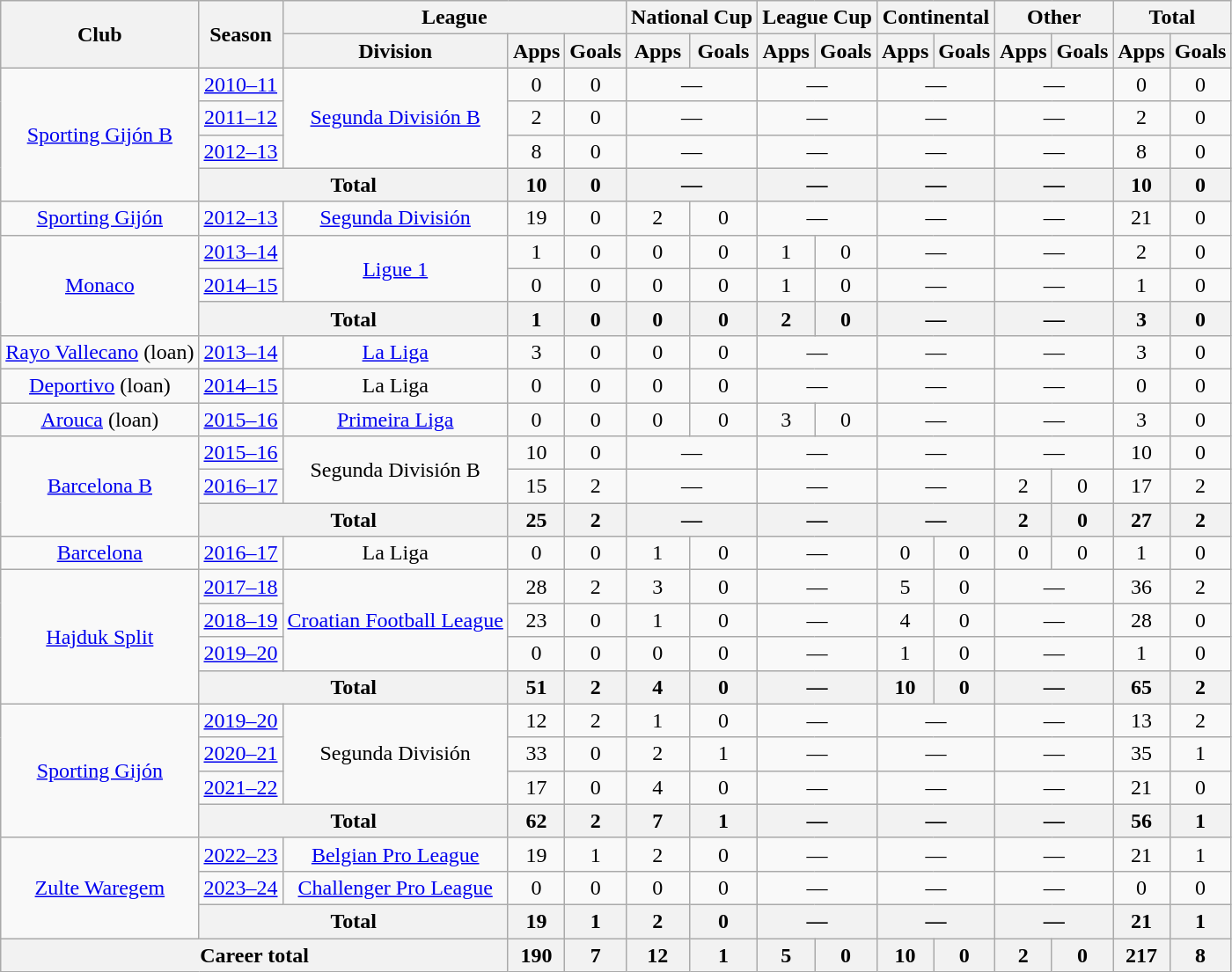<table class="wikitable" style="text-align:center">
<tr>
<th rowspan="2">Club</th>
<th rowspan="2">Season</th>
<th colspan="3">League</th>
<th colspan="2">National Cup</th>
<th colspan="2">League Cup</th>
<th colspan="2">Continental</th>
<th colspan="2">Other</th>
<th colspan="2">Total</th>
</tr>
<tr>
<th>Division</th>
<th>Apps</th>
<th>Goals</th>
<th>Apps</th>
<th>Goals</th>
<th>Apps</th>
<th>Goals</th>
<th>Apps</th>
<th>Goals</th>
<th>Apps</th>
<th>Goals</th>
<th>Apps</th>
<th>Goals</th>
</tr>
<tr>
<td rowspan="4"><a href='#'>Sporting Gijón B</a></td>
<td><a href='#'>2010–11</a></td>
<td rowspan="3"><a href='#'>Segunda División B</a></td>
<td>0</td>
<td>0</td>
<td colspan="2">—</td>
<td colspan="2">—</td>
<td colspan="2">—</td>
<td colspan="2">—</td>
<td>0</td>
<td>0</td>
</tr>
<tr>
<td><a href='#'>2011–12</a></td>
<td>2</td>
<td>0</td>
<td colspan="2">—</td>
<td colspan="2">—</td>
<td colspan="2">—</td>
<td colspan="2">—</td>
<td>2</td>
<td>0</td>
</tr>
<tr>
<td><a href='#'>2012–13</a></td>
<td>8</td>
<td>0</td>
<td colspan="2">—</td>
<td colspan="2">—</td>
<td colspan="2">—</td>
<td colspan="2">—</td>
<td>8</td>
<td>0</td>
</tr>
<tr>
<th colspan="2">Total</th>
<th>10</th>
<th>0</th>
<th colspan="2">—</th>
<th colspan="2">—</th>
<th colspan="2">—</th>
<th colspan="2">—</th>
<th>10</th>
<th>0</th>
</tr>
<tr>
<td rowspan="1"><a href='#'>Sporting Gijón</a></td>
<td><a href='#'>2012–13</a></td>
<td><a href='#'>Segunda División</a></td>
<td>19</td>
<td>0</td>
<td>2</td>
<td>0</td>
<td colspan="2">—</td>
<td colspan="2">—</td>
<td colspan="2">—</td>
<td>21</td>
<td>0</td>
</tr>
<tr>
<td rowspan="3"><a href='#'>Monaco</a></td>
<td><a href='#'>2013–14</a></td>
<td rowspan="2"><a href='#'>Ligue 1</a></td>
<td>1</td>
<td>0</td>
<td>0</td>
<td>0</td>
<td>1</td>
<td>0</td>
<td colspan="2">—</td>
<td colspan="2">—</td>
<td>2</td>
<td>0</td>
</tr>
<tr>
<td><a href='#'>2014–15</a></td>
<td>0</td>
<td>0</td>
<td>0</td>
<td>0</td>
<td>1</td>
<td>0</td>
<td colspan="2">—</td>
<td colspan="2">—</td>
<td>1</td>
<td>0</td>
</tr>
<tr>
<th colspan="2">Total</th>
<th>1</th>
<th>0</th>
<th>0</th>
<th>0</th>
<th>2</th>
<th>0</th>
<th colspan="2">—</th>
<th colspan="2">—</th>
<th>3</th>
<th>0</th>
</tr>
<tr>
<td><a href='#'>Rayo Vallecano</a> (loan)</td>
<td><a href='#'>2013–14</a></td>
<td><a href='#'>La Liga</a></td>
<td>3</td>
<td>0</td>
<td>0</td>
<td>0</td>
<td colspan="2">—</td>
<td colspan="2">—</td>
<td colspan="2">—</td>
<td>3</td>
<td>0</td>
</tr>
<tr>
<td><a href='#'>Deportivo</a> (loan)</td>
<td><a href='#'>2014–15</a></td>
<td>La Liga</td>
<td>0</td>
<td>0</td>
<td>0</td>
<td>0</td>
<td colspan="2">—</td>
<td colspan="2">—</td>
<td colspan="2">—</td>
<td>0</td>
<td>0</td>
</tr>
<tr>
<td><a href='#'>Arouca</a> (loan)</td>
<td><a href='#'>2015–16</a></td>
<td><a href='#'>Primeira Liga</a></td>
<td>0</td>
<td>0</td>
<td>0</td>
<td>0</td>
<td>3</td>
<td>0</td>
<td colspan="2">—</td>
<td colspan="2">—</td>
<td>3</td>
<td>0</td>
</tr>
<tr>
<td rowspan="3"><a href='#'>Barcelona B</a></td>
<td><a href='#'>2015–16</a></td>
<td rowspan="2">Segunda División B</td>
<td>10</td>
<td>0</td>
<td colspan="2">—</td>
<td colspan="2">—</td>
<td colspan="2">—</td>
<td colspan="2">—</td>
<td>10</td>
<td>0</td>
</tr>
<tr>
<td><a href='#'>2016–17</a></td>
<td>15</td>
<td>2</td>
<td colspan="2">—</td>
<td colspan="2">—</td>
<td colspan="2">—</td>
<td>2</td>
<td>0</td>
<td>17</td>
<td>2</td>
</tr>
<tr>
<th colspan="2">Total</th>
<th>25</th>
<th>2</th>
<th colspan="2">—</th>
<th colspan="2">—</th>
<th colspan="2">—</th>
<th>2</th>
<th>0</th>
<th>27</th>
<th>2</th>
</tr>
<tr>
<td><a href='#'>Barcelona</a></td>
<td><a href='#'>2016–17</a></td>
<td>La Liga</td>
<td>0</td>
<td>0</td>
<td>1</td>
<td>0</td>
<td colspan="2">—</td>
<td>0</td>
<td>0</td>
<td>0</td>
<td>0</td>
<td>1</td>
<td>0</td>
</tr>
<tr>
<td rowspan="4"><a href='#'>Hajduk Split</a></td>
<td><a href='#'>2017–18</a></td>
<td rowspan="3"><a href='#'>Croatian Football League</a></td>
<td>28</td>
<td>2</td>
<td>3</td>
<td>0</td>
<td colspan="2">—</td>
<td>5</td>
<td>0</td>
<td colspan="2">—</td>
<td>36</td>
<td>2</td>
</tr>
<tr>
<td><a href='#'>2018–19</a></td>
<td>23</td>
<td>0</td>
<td>1</td>
<td>0</td>
<td colspan="2">—</td>
<td>4</td>
<td>0</td>
<td colspan="2">—</td>
<td>28</td>
<td>0</td>
</tr>
<tr>
<td><a href='#'>2019–20</a></td>
<td>0</td>
<td>0</td>
<td>0</td>
<td>0</td>
<td colspan="2">—</td>
<td>1</td>
<td>0</td>
<td colspan="2">—</td>
<td>1</td>
<td>0</td>
</tr>
<tr>
<th colspan="2">Total</th>
<th>51</th>
<th>2</th>
<th>4</th>
<th>0</th>
<th colspan="2">—</th>
<th>10</th>
<th>0</th>
<th colspan="2">—</th>
<th>65</th>
<th>2</th>
</tr>
<tr>
<td rowspan="4"><a href='#'>Sporting Gijón</a></td>
<td><a href='#'>2019–20</a></td>
<td rowspan="3">Segunda División</td>
<td>12</td>
<td>2</td>
<td>1</td>
<td>0</td>
<td colspan="2">—</td>
<td colspan="2">—</td>
<td colspan="2">—</td>
<td>13</td>
<td>2</td>
</tr>
<tr>
<td><a href='#'>2020–21</a></td>
<td>33</td>
<td>0</td>
<td>2</td>
<td>1</td>
<td colspan="2">—</td>
<td colspan="2">—</td>
<td colspan="2">—</td>
<td>35</td>
<td>1</td>
</tr>
<tr>
<td><a href='#'>2021–22</a></td>
<td>17</td>
<td>0</td>
<td>4</td>
<td>0</td>
<td colspan="2">—</td>
<td colspan="2">—</td>
<td colspan="2">—</td>
<td>21</td>
<td>0</td>
</tr>
<tr>
<th colspan="2">Total</th>
<th>62</th>
<th>2</th>
<th>7</th>
<th>1</th>
<th colspan="2">—</th>
<th colspan="2">—</th>
<th colspan="2">—</th>
<th>56</th>
<th>1</th>
</tr>
<tr>
<td rowspan="3"><a href='#'>Zulte Waregem</a></td>
<td><a href='#'>2022–23</a></td>
<td><a href='#'>Belgian Pro League</a></td>
<td>19</td>
<td>1</td>
<td>2</td>
<td>0</td>
<td colspan="2">—</td>
<td colspan="2">—</td>
<td colspan="2">—</td>
<td>21</td>
<td>1</td>
</tr>
<tr>
<td><a href='#'>2023–24</a></td>
<td><a href='#'>Challenger Pro League</a></td>
<td>0</td>
<td>0</td>
<td>0</td>
<td>0</td>
<td colspan="2">—</td>
<td colspan="2">—</td>
<td colspan="2">—</td>
<td>0</td>
<td>0</td>
</tr>
<tr>
<th colspan="2">Total</th>
<th>19</th>
<th>1</th>
<th>2</th>
<th>0</th>
<th colspan="2">—</th>
<th colspan="2">—</th>
<th colspan="2">—</th>
<th>21</th>
<th>1</th>
</tr>
<tr>
<th colspan="3">Career total</th>
<th>190</th>
<th>7</th>
<th>12</th>
<th>1</th>
<th>5</th>
<th>0</th>
<th>10</th>
<th>0</th>
<th>2</th>
<th>0</th>
<th>217</th>
<th>8</th>
</tr>
</table>
